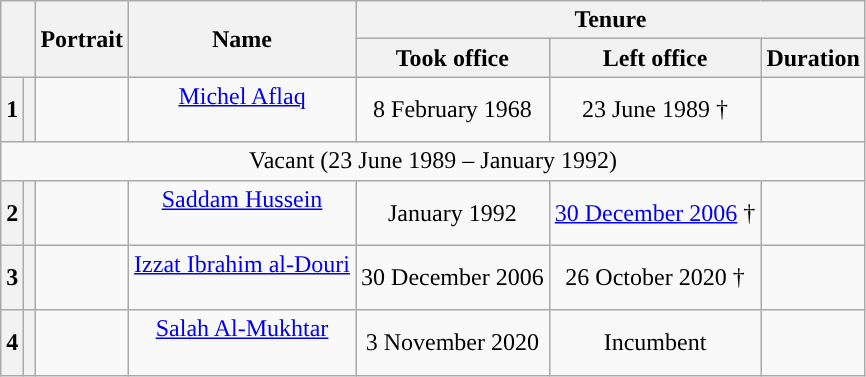<table class="wikitable" style="text-align:center">
<tr>
<th rowspan=2 colspan=2></th>
<th rowspan=2>Portrait</th>
<th rowspan=2>Name<br></th>
<th colspan=3>Tenure</th>
</tr>
<tr>
<th>Took office</th>
<th>Left office</th>
<th>Duration</th>
</tr>
<tr>
<th>1</th>
<th style="background:"></th>
<td></td>
<td><a href='#'>Michel Aflaq</a><br><br></td>
<td>8 February 1968</td>
<td>23 June 1989 †</td>
<td></td>
</tr>
<tr>
<td colspan=7>Vacant (23 June 1989 – January 1992)</td>
</tr>
<tr>
<th>2</th>
<th style="background:"></th>
<td></td>
<td><a href='#'>Saddam Hussein</a><br><br></td>
<td>January 1992</td>
<td><a href='#'>30 December 2006</a> †</td>
<td></td>
</tr>
<tr>
<th>3</th>
<th style="background:"></th>
<td></td>
<td><a href='#'>Izzat Ibrahim al-Douri</a><br><br></td>
<td>30 December 2006</td>
<td>26 October 2020 †</td>
<td></td>
</tr>
<tr>
<th>4</th>
<th style="background:"></th>
<td></td>
<td><a href='#'>Salah Al-Mukhtar</a><br><br></td>
<td>3 November 2020</td>
<td>Incumbent</td>
<td></td>
</tr>
</table>
